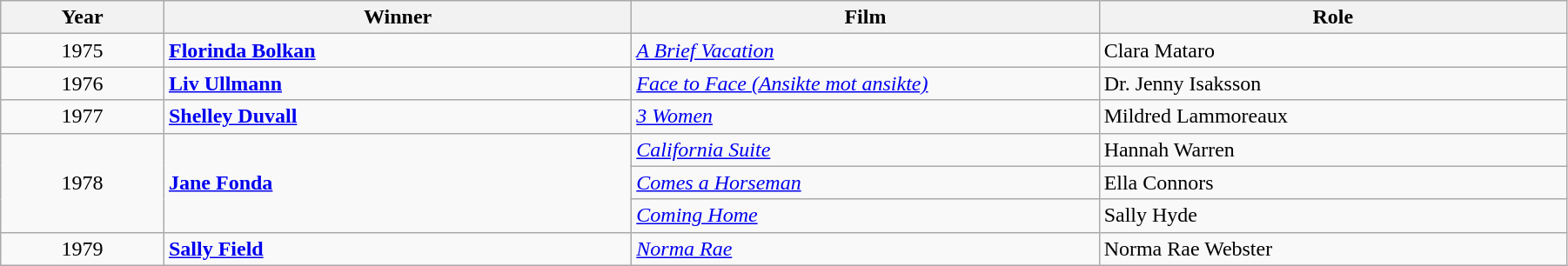<table class="wikitable" style="width:95%;" cellpadding="5">
<tr>
<th style="width:100px;"><strong>Year</strong></th>
<th style="width:300px;"><strong>Winner</strong></th>
<th style="width:300px;"><strong>Film</strong></th>
<th style="width:300px;"><strong>Role</strong></th>
</tr>
<tr>
<td style="text-align:center;">1975</td>
<td><strong><a href='#'>Florinda Bolkan</a></strong></td>
<td><em><a href='#'>A Brief Vacation</a></em></td>
<td>Clara Mataro</td>
</tr>
<tr>
<td style="text-align:center;">1976</td>
<td><strong><a href='#'>Liv Ullmann</a></strong></td>
<td><em><a href='#'>Face to Face (Ansikte mot ansikte)</a></em></td>
<td>Dr. Jenny Isaksson</td>
</tr>
<tr>
<td style="text-align:center;">1977</td>
<td><strong><a href='#'>Shelley Duvall</a></strong></td>
<td><em><a href='#'>3 Women</a></em></td>
<td>Mildred Lammoreaux</td>
</tr>
<tr>
<td rowspan="3" style="text-align:center;">1978</td>
<td rowspan="3"><strong><a href='#'>Jane Fonda</a></strong></td>
<td><em><a href='#'>California Suite</a></em></td>
<td>Hannah Warren</td>
</tr>
<tr>
<td><em><a href='#'>Comes a Horseman</a></em></td>
<td>Ella Connors</td>
</tr>
<tr>
<td><em><a href='#'>Coming Home</a></em></td>
<td>Sally Hyde</td>
</tr>
<tr>
<td style="text-align:center;">1979</td>
<td><strong><a href='#'>Sally Field</a></strong></td>
<td><em><a href='#'>Norma Rae</a></em></td>
<td>Norma Rae Webster</td>
</tr>
</table>
